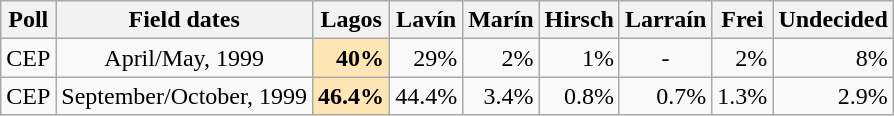<table class="wikitable">
<tr>
<th>Poll</th>
<th>Field dates</th>
<th>Lagos</th>
<th>Lavín</th>
<th>Marín</th>
<th>Hirsch</th>
<th>Larraín</th>
<th>Frei</th>
<th>Undecided</th>
</tr>
<tr align="right">
<td align="left">CEP</td>
<td align="center">April/May, 1999</td>
<td bgcolor="#FFE5B4"><strong>40%</strong></td>
<td>29%</td>
<td>2%</td>
<td>1%</td>
<td align="center">-</td>
<td>2%</td>
<td>8%</td>
</tr>
<tr align="right">
<td align="left">CEP</td>
<td align="center">September/October, 1999</td>
<td bgcolor="#FFE5B4"><strong>46.4%</strong></td>
<td>44.4%</td>
<td>3.4%</td>
<td>0.8%</td>
<td>0.7%</td>
<td>1.3%</td>
<td>2.9%</td>
</tr>
</table>
